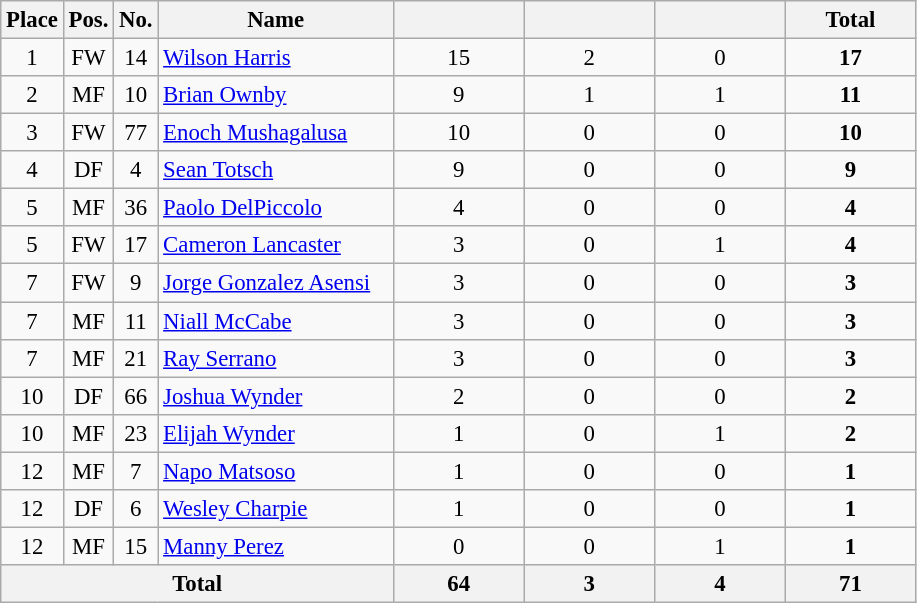<table class="wikitable sortable" style="font-size: 95%; text-align: center;">
<tr>
<th width=20>Place</th>
<th width=20>Pos.</th>
<th width=20>No.</th>
<th width=150>Name</th>
<th width=80></th>
<th width=80></th>
<th width=80></th>
<th width=80><strong>Total</strong></th>
</tr>
<tr>
<td>1</td>
<td>FW</td>
<td>14</td>
<td align="left"> <a href='#'>Wilson Harris</a></td>
<td>15</td>
<td>2</td>
<td>0</td>
<td><strong>17</strong></td>
</tr>
<tr>
<td>2</td>
<td>MF</td>
<td>10</td>
<td align="left"> <a href='#'>Brian Ownby</a></td>
<td>9</td>
<td>1</td>
<td>1</td>
<td><strong>11</strong></td>
</tr>
<tr>
<td>3</td>
<td>FW</td>
<td>77</td>
<td align="left"> <a href='#'>Enoch Mushagalusa</a></td>
<td>10</td>
<td>0</td>
<td>0</td>
<td><strong>10</strong></td>
</tr>
<tr>
<td>4</td>
<td>DF</td>
<td>4</td>
<td align="left"> <a href='#'>Sean Totsch</a></td>
<td>9</td>
<td>0</td>
<td>0</td>
<td><strong>9</strong></td>
</tr>
<tr>
<td>5</td>
<td>MF</td>
<td>36</td>
<td align="left"> <a href='#'>Paolo DelPiccolo</a></td>
<td>4</td>
<td>0</td>
<td>0</td>
<td><strong>4</strong></td>
</tr>
<tr>
<td>5</td>
<td>FW</td>
<td>17</td>
<td align="left"> <a href='#'>Cameron Lancaster</a></td>
<td>3</td>
<td>0</td>
<td>1</td>
<td><strong>4</strong></td>
</tr>
<tr>
<td>7</td>
<td>FW</td>
<td>9</td>
<td align="left"> <a href='#'>Jorge Gonzalez Asensi</a></td>
<td>3</td>
<td>0</td>
<td>0</td>
<td><strong>3</strong></td>
</tr>
<tr>
<td>7</td>
<td>MF</td>
<td>11</td>
<td align="left"> <a href='#'>Niall McCabe</a></td>
<td>3</td>
<td>0</td>
<td>0</td>
<td><strong>3</strong></td>
</tr>
<tr>
<td>7</td>
<td>MF</td>
<td>21</td>
<td align="left"> <a href='#'>Ray Serrano</a></td>
<td>3</td>
<td>0</td>
<td>0</td>
<td><strong>3</strong></td>
</tr>
<tr>
<td>10</td>
<td>DF</td>
<td>66</td>
<td align="left"> <a href='#'>Joshua Wynder</a></td>
<td>2</td>
<td>0</td>
<td>0</td>
<td><strong>2</strong></td>
</tr>
<tr>
<td>10</td>
<td>MF</td>
<td>23</td>
<td align="left"> <a href='#'>Elijah Wynder</a></td>
<td>1</td>
<td>0</td>
<td>1</td>
<td><strong>2</strong></td>
</tr>
<tr>
<td>12</td>
<td>MF</td>
<td>7</td>
<td align="left"> <a href='#'>Napo Matsoso</a></td>
<td>1</td>
<td>0</td>
<td>0</td>
<td><strong>1</strong></td>
</tr>
<tr>
<td>12</td>
<td>DF</td>
<td>6</td>
<td align="left"> <a href='#'>Wesley Charpie</a></td>
<td>1</td>
<td>0</td>
<td>0</td>
<td><strong>1</strong></td>
</tr>
<tr>
<td>12</td>
<td>MF</td>
<td>15</td>
<td align="left"> <a href='#'>Manny Perez</a></td>
<td>0</td>
<td>0</td>
<td>1</td>
<td><strong>1</strong></td>
</tr>
<tr>
<th colspan="4">Total</th>
<th>64</th>
<th>3</th>
<th>4</th>
<th>71</th>
</tr>
</table>
